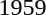<table>
<tr>
<td>1959</td>
<td></td>
<td></td>
<td></td>
</tr>
</table>
